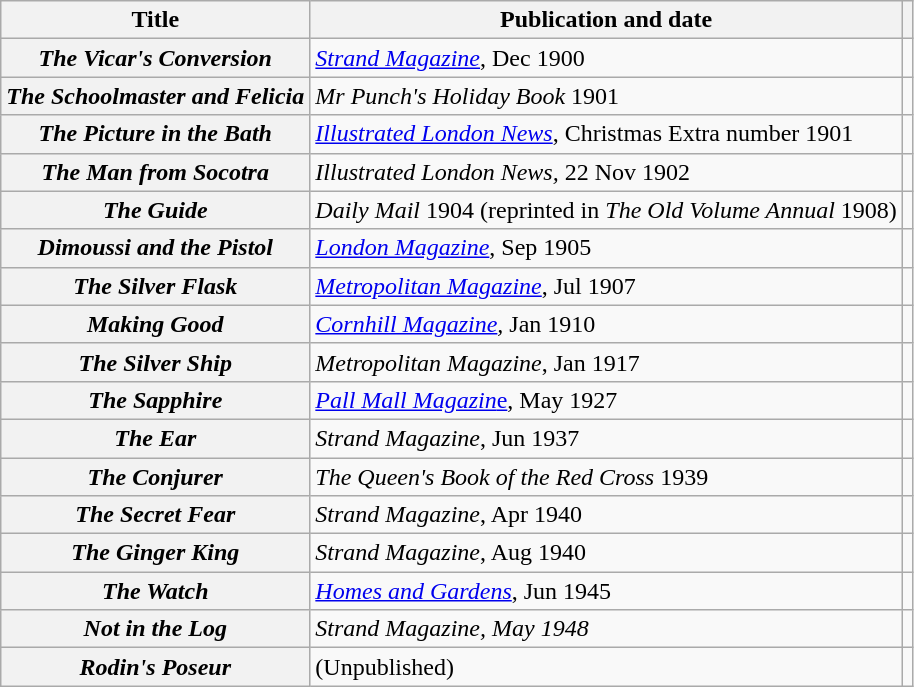<table class="wikitable plainrowheaders sortable" style="margin-right: 0;">
<tr>
<th scope="col">Title</th>
<th scope="col">Publication and date</th>
<th scope="col" class="unsortable"></th>
</tr>
<tr>
<th scope="row"><em>The Vicar's Conversion</em></th>
<td><em><a href='#'>Strand Magazine</a></em>, Dec 1900</td>
<td style="text-align: center;"></td>
</tr>
<tr>
<th scope="row"><em>The Schoolmaster and Felicia</em></th>
<td><em>Mr Punch's Holiday Book</em> 1901</td>
<td style="text-align: center;"></td>
</tr>
<tr>
<th scope="row"><em>The Picture in the Bath</em></th>
<td><a href='#'><em>Illustrated London News</em></a>, Christmas Extra number 1901</td>
<td style="text-align: center;"></td>
</tr>
<tr>
<th scope="row"><em>The Man from Socotra</em></th>
<td><em>Illustrated London News,</em> 22 Nov 1902</td>
<td style="text-align: center;"></td>
</tr>
<tr>
<th scope="row"><em>The Guide</em></th>
<td><em>Daily Mail</em> 1904 (reprinted in <em>The Old Volume Annual</em> 1908)</td>
<td style="text-align: center;"></td>
</tr>
<tr>
<th scope="row"><em>Dimoussi and the Pistol</em></th>
<td><em><a href='#'>London Magazine</a></em>, Sep 1905</td>
<td style="text-align: center;"></td>
</tr>
<tr>
<th scope="row"><em>The Silver Flask</em></th>
<td><em><a href='#'>Metropolitan Magazine</a></em>, Jul 1907</td>
<td style="text-align: center;"></td>
</tr>
<tr>
<th scope="row"><em>Making Good</em></th>
<td><em><a href='#'>Cornhill Magazine</a>,</em> Jan 1910</td>
<td style="text-align: center;"></td>
</tr>
<tr>
<th scope="row"><em>The Silver Ship</em></th>
<td><em>Metropolitan Magazine</em>, Jan 1917</td>
<td style="text-align: center;"></td>
</tr>
<tr>
<th scope="row"><em>The Sapphire</em></th>
<td><a href='#'><em>Pall Mall Magazin</em>e</a>, May 1927</td>
<td style="text-align: center;"></td>
</tr>
<tr>
<th scope="row"><em>The Ear</em></th>
<td><em>Strand Magazine</em>, Jun 1937</td>
<td style="text-align: center;"></td>
</tr>
<tr>
<th scope="row"><em>The Conjurer</em></th>
<td><em>The Queen's Book of the Red Cross</em> 1939</td>
<td style="text-align: center;"></td>
</tr>
<tr>
<th scope="row"><em>The Secret Fear</em></th>
<td><em>Strand Magazine</em>, Apr 1940</td>
<td style="text-align: center;"></td>
</tr>
<tr>
<th scope="row"><em>The Ginger King</em></th>
<td><em>Strand Magazine</em>, Aug 1940</td>
<td style="text-align: center;"></td>
</tr>
<tr>
<th scope="row"><em>The Watch</em></th>
<td><em><a href='#'>Homes and Gardens</a></em>, Jun 1945</td>
<td style="text-align: center;"></td>
</tr>
<tr>
<th scope="row"><em>Not in the Log</em></th>
<td><em>Strand Magazine, May 1948</em></td>
<td style="text-align: center;"></td>
</tr>
<tr>
<th scope="row"><em>Rodin's Poseur</em></th>
<td>(Unpublished)</td>
<td style="text-align: center;"></td>
</tr>
</table>
